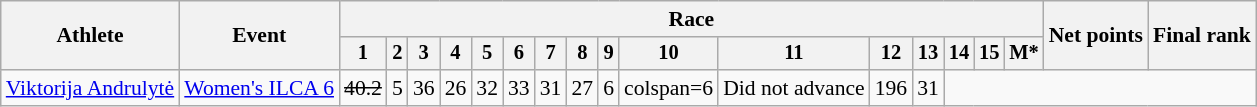<table class="wikitable" style="font-size:90%">
<tr>
<th rowspan="2">Athlete</th>
<th rowspan="2">Event</th>
<th colspan=16>Race</th>
<th rowspan=2>Net points</th>
<th rowspan=2>Final rank</th>
</tr>
<tr style="font-size:95%">
<th>1</th>
<th>2</th>
<th>3</th>
<th>4</th>
<th>5</th>
<th>6</th>
<th>7</th>
<th>8</th>
<th>9</th>
<th>10</th>
<th>11</th>
<th>12</th>
<th>13</th>
<th>14</th>
<th>15</th>
<th>M*</th>
</tr>
<tr align=center>
<td align=left><a href='#'>Viktorija Andrulytė</a></td>
<td align=left><a href='#'>Women's ILCA 6</a></td>
<td><s>40.2</s></td>
<td>5</td>
<td>36</td>
<td>26</td>
<td>32</td>
<td>33</td>
<td>31</td>
<td>27</td>
<td>6</td>
<td>colspan=6 </td>
<td colspan=1>Did not advance</td>
<td>196</td>
<td>31</td>
</tr>
</table>
